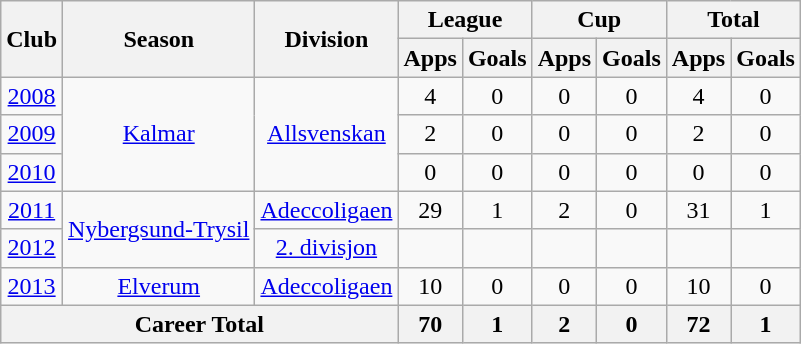<table class="wikitable" style="text-align: center;">
<tr>
<th rowspan="2">Club</th>
<th rowspan="2">Season</th>
<th rowspan="2">Division</th>
<th colspan="2">League</th>
<th colspan="2">Cup</th>
<th colspan="2">Total</th>
</tr>
<tr>
<th>Apps</th>
<th>Goals</th>
<th>Apps</th>
<th>Goals</th>
<th>Apps</th>
<th>Goals</th>
</tr>
<tr>
<td><a href='#'>2008</a></td>
<td rowspan="3" valign="center"><a href='#'>Kalmar</a></td>
<td rowspan="3" valign="center"><a href='#'>Allsvenskan</a></td>
<td>4</td>
<td>0</td>
<td>0</td>
<td>0</td>
<td>4</td>
<td>0</td>
</tr>
<tr>
<td><a href='#'>2009</a></td>
<td>2</td>
<td>0</td>
<td>0</td>
<td>0</td>
<td>2</td>
<td>0</td>
</tr>
<tr>
<td><a href='#'>2010</a></td>
<td>0</td>
<td>0</td>
<td>0</td>
<td>0</td>
<td>0</td>
<td>0</td>
</tr>
<tr>
<td><a href='#'>2011</a></td>
<td rowspan="2" valign="center"><a href='#'>Nybergsund-Trysil</a></td>
<td rowspan="1" valign="center"><a href='#'>Adeccoligaen</a></td>
<td>29</td>
<td>1</td>
<td>2</td>
<td>0</td>
<td>31</td>
<td>1</td>
</tr>
<tr>
<td><a href='#'>2012</a></td>
<td rowspan="1" valign="center"><a href='#'>2. divisjon</a></td>
<td></td>
<td></td>
<td></td>
<td></td>
<td></td>
<td></td>
</tr>
<tr>
<td><a href='#'>2013</a></td>
<td rowspan="1" valign="center"><a href='#'>Elverum</a></td>
<td rowspan="1" valign="center"><a href='#'>Adeccoligaen</a></td>
<td>10</td>
<td>0</td>
<td>0</td>
<td>0</td>
<td>10</td>
<td>0</td>
</tr>
<tr>
<th colspan="3">Career Total</th>
<th>70</th>
<th>1</th>
<th>2</th>
<th>0</th>
<th>72</th>
<th>1</th>
</tr>
</table>
